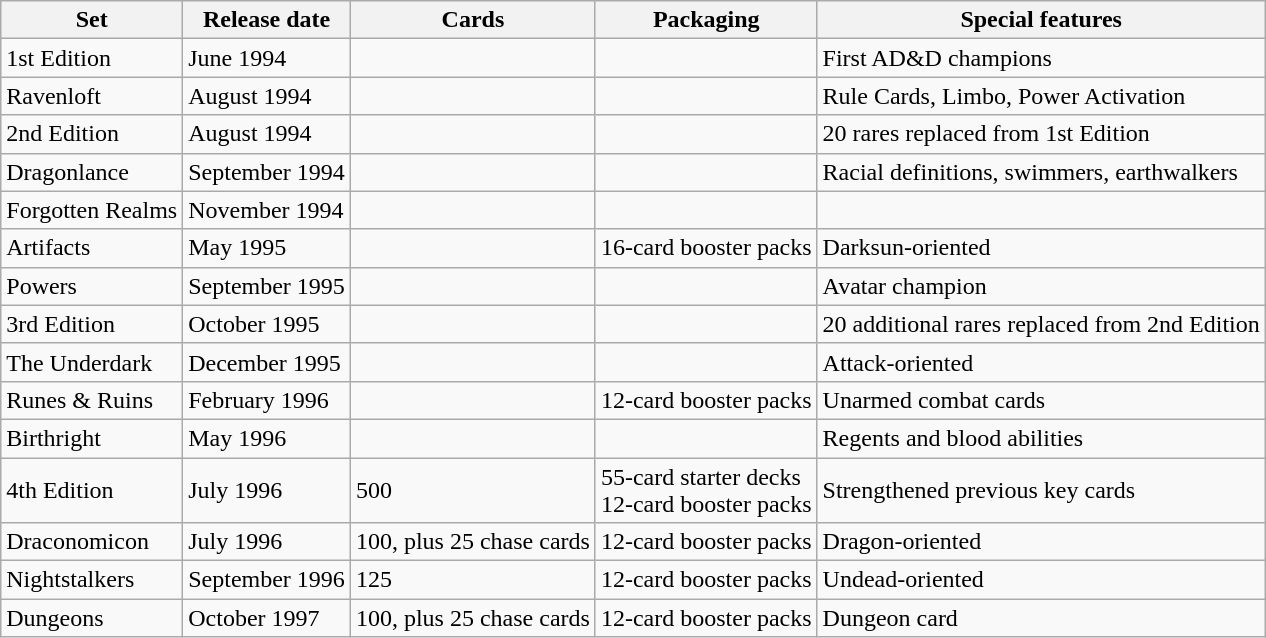<table class="wikitable">
<tr>
<th>Set</th>
<th>Release date</th>
<th>Cards</th>
<th>Packaging</th>
<th>Special features</th>
</tr>
<tr>
<td>1st Edition</td>
<td>June 1994</td>
<td></td>
<td></td>
<td>First AD&D champions</td>
</tr>
<tr>
<td>Ravenloft</td>
<td>August 1994</td>
<td></td>
<td></td>
<td>Rule Cards, Limbo, Power Activation</td>
</tr>
<tr>
<td>2nd Edition</td>
<td>August 1994</td>
<td></td>
<td></td>
<td>20 rares replaced from 1st Edition</td>
</tr>
<tr>
<td>Dragonlance</td>
<td>September 1994</td>
<td></td>
<td></td>
<td>Racial definitions, swimmers, earthwalkers</td>
</tr>
<tr>
<td>Forgotten Realms</td>
<td>November 1994</td>
<td></td>
<td></td>
<td></td>
</tr>
<tr>
<td>Artifacts</td>
<td>May 1995</td>
<td></td>
<td>16-card booster packs</td>
<td>Darksun-oriented</td>
</tr>
<tr>
<td>Powers</td>
<td>September 1995</td>
<td></td>
<td></td>
<td>Avatar champion</td>
</tr>
<tr>
<td>3rd Edition</td>
<td>October 1995</td>
<td></td>
<td></td>
<td>20 additional rares replaced from 2nd Edition</td>
</tr>
<tr>
<td>The Underdark</td>
<td>December 1995</td>
<td></td>
<td></td>
<td>Attack-oriented</td>
</tr>
<tr>
<td>Runes & Ruins</td>
<td>February 1996</td>
<td></td>
<td>12-card booster packs</td>
<td>Unarmed combat cards</td>
</tr>
<tr>
<td>Birthright</td>
<td>May 1996</td>
<td></td>
<td></td>
<td>Regents and blood abilities</td>
</tr>
<tr>
<td>4th Edition</td>
<td>July 1996</td>
<td>500</td>
<td>55-card starter decks<br>12-card booster packs</td>
<td>Strengthened previous key cards</td>
</tr>
<tr>
<td>Draconomicon</td>
<td>July 1996</td>
<td>100, plus 25 chase cards</td>
<td>12-card booster packs</td>
<td>Dragon-oriented</td>
</tr>
<tr>
<td>Nightstalkers</td>
<td>September 1996</td>
<td>125</td>
<td>12-card booster packs</td>
<td>Undead-oriented</td>
</tr>
<tr>
<td>Dungeons</td>
<td>October 1997</td>
<td>100, plus 25 chase cards</td>
<td>12-card booster packs</td>
<td>Dungeon card</td>
</tr>
</table>
